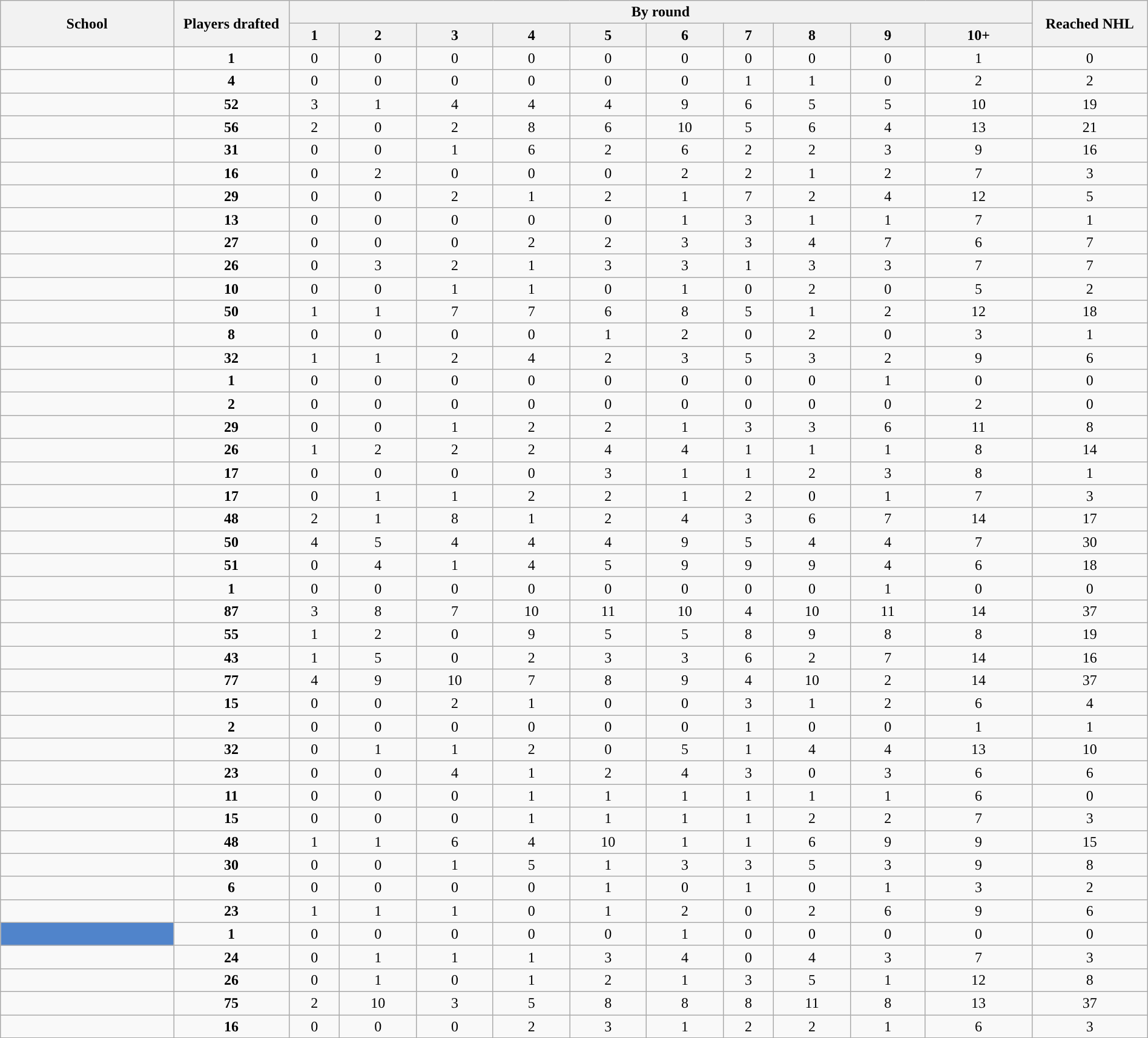<table class="sortable wikitable" width=100%>
<tr>
<th rowspan="2">School</th>
<th rowspan="2" width=120>Players drafted</th>
<th colspan="10">By round</th>
<th rowspan="2" width=120>Reached NHL</th>
</tr>
<tr>
<th>1</th>
<th>2</th>
<th>3</th>
<th>4</th>
<th>5</th>
<th>6</th>
<th>7</th>
<th>8</th>
<th>9</th>
<th>10+</th>
</tr>
<tr align=center>
<td><strong><a href='#'></a></strong></td>
<td><strong>1</strong></td>
<td>0</td>
<td>0</td>
<td>0</td>
<td>0</td>
<td>0</td>
<td>0</td>
<td>0</td>
<td>0</td>
<td>0</td>
<td>1</td>
<td>0</td>
</tr>
<tr align=center>
<td><strong><a href='#'></a></strong></td>
<td><strong>4</strong></td>
<td>0</td>
<td>0</td>
<td>0</td>
<td>0</td>
<td>0</td>
<td>0</td>
<td>1</td>
<td>1</td>
<td>0</td>
<td>2</td>
<td>2</td>
</tr>
<tr align=center>
<td><strong><a href='#'></a></strong></td>
<td><strong>52</strong></td>
<td>3</td>
<td>1</td>
<td>4</td>
<td>4</td>
<td>4</td>
<td>9</td>
<td>6</td>
<td>5</td>
<td>5</td>
<td>10</td>
<td>19</td>
</tr>
<tr align=center>
<td><strong><a href='#'></a></strong></td>
<td><strong>56</strong></td>
<td>2</td>
<td>0</td>
<td>2</td>
<td>8</td>
<td>6</td>
<td>10</td>
<td>5</td>
<td>6</td>
<td>4</td>
<td>13</td>
<td>21</td>
</tr>
<tr align=center>
<td><strong><a href='#'></a></strong></td>
<td><strong>31</strong></td>
<td>0</td>
<td>0</td>
<td>1</td>
<td>6</td>
<td>2</td>
<td>6</td>
<td>2</td>
<td>2</td>
<td>3</td>
<td>9</td>
<td>16</td>
</tr>
<tr align=center>
<td><strong><a href='#'></a></strong></td>
<td><strong>16</strong></td>
<td>0</td>
<td>2</td>
<td>0</td>
<td>0</td>
<td>0</td>
<td>2</td>
<td>2</td>
<td>1</td>
<td>2</td>
<td>7</td>
<td>3</td>
</tr>
<tr align=center>
<td><strong><a href='#'></a></strong></td>
<td><strong>29</strong></td>
<td>0</td>
<td>0</td>
<td>2</td>
<td>1</td>
<td>2</td>
<td>1</td>
<td>7</td>
<td>2</td>
<td>4</td>
<td>12</td>
<td>5</td>
</tr>
<tr align=center>
<td><strong><a href='#'></a></strong></td>
<td><strong>13</strong></td>
<td>0</td>
<td>0</td>
<td>0</td>
<td>0</td>
<td>0</td>
<td>1</td>
<td>3</td>
<td>1</td>
<td>1</td>
<td>7</td>
<td>1</td>
</tr>
<tr align=center>
<td><strong><a href='#'></a></strong></td>
<td><strong>27</strong></td>
<td>0</td>
<td>0</td>
<td>0</td>
<td>2</td>
<td>2</td>
<td>3</td>
<td>3</td>
<td>4</td>
<td>7</td>
<td>6</td>
<td>7</td>
</tr>
<tr align=center>
<td><strong><a href='#'></a></strong></td>
<td><strong>26</strong></td>
<td>0</td>
<td>3</td>
<td>2</td>
<td>1</td>
<td>3</td>
<td>3</td>
<td>1</td>
<td>3</td>
<td>3</td>
<td>7</td>
<td>7</td>
</tr>
<tr align=center>
<td><strong><a href='#'></a></strong></td>
<td><strong>10</strong></td>
<td>0</td>
<td>0</td>
<td>1</td>
<td>1</td>
<td>0</td>
<td>1</td>
<td>0</td>
<td>2</td>
<td>0</td>
<td>5</td>
<td>2</td>
</tr>
<tr align=center>
<td><strong><a href='#'></a></strong></td>
<td><strong>50</strong></td>
<td>1</td>
<td>1</td>
<td>7</td>
<td>7</td>
<td>6</td>
<td>8</td>
<td>5</td>
<td>1</td>
<td>2</td>
<td>12</td>
<td>18</td>
</tr>
<tr align=center>
<td><strong><a href='#'></a></strong></td>
<td><strong>8</strong></td>
<td>0</td>
<td>0</td>
<td>0</td>
<td>0</td>
<td>1</td>
<td>2</td>
<td>0</td>
<td>2</td>
<td>0</td>
<td>3</td>
<td>1</td>
</tr>
<tr align=center>
<td><strong><a href='#'></a></strong></td>
<td><strong>32</strong></td>
<td>1</td>
<td>1</td>
<td>2</td>
<td>4</td>
<td>2</td>
<td>3</td>
<td>5</td>
<td>3</td>
<td>2</td>
<td>9</td>
<td>6</td>
</tr>
<tr align=center>
<td><strong><a href='#'></a></strong></td>
<td><strong>1</strong></td>
<td>0</td>
<td>0</td>
<td>0</td>
<td>0</td>
<td>0</td>
<td>0</td>
<td>0</td>
<td>0</td>
<td>1</td>
<td>0</td>
<td>0</td>
</tr>
<tr align=center>
<td><strong><a href='#'></a></strong></td>
<td><strong>2</strong></td>
<td>0</td>
<td>0</td>
<td>0</td>
<td>0</td>
<td>0</td>
<td>0</td>
<td>0</td>
<td>0</td>
<td>0</td>
<td>2</td>
<td>0</td>
</tr>
<tr align=center>
<td><strong><a href='#'></a></strong></td>
<td><strong>29</strong></td>
<td>0</td>
<td>0</td>
<td>1</td>
<td>2</td>
<td>2</td>
<td>1</td>
<td>3</td>
<td>3</td>
<td>6</td>
<td>11</td>
<td>8</td>
</tr>
<tr align=center>
<td><strong><a href='#'></a></strong></td>
<td><strong>26</strong></td>
<td>1</td>
<td>2</td>
<td>2</td>
<td>2</td>
<td>4</td>
<td>4</td>
<td>1</td>
<td>1</td>
<td>1</td>
<td>8</td>
<td>14</td>
</tr>
<tr align=center>
<td><strong><a href='#'></a></strong></td>
<td><strong>17</strong></td>
<td>0</td>
<td>0</td>
<td>0</td>
<td>0</td>
<td>3</td>
<td>1</td>
<td>1</td>
<td>2</td>
<td>3</td>
<td>8</td>
<td>1</td>
</tr>
<tr align=center>
<td><strong><a href='#'></a></strong></td>
<td><strong>17</strong></td>
<td>0</td>
<td>1</td>
<td>1</td>
<td>2</td>
<td>2</td>
<td>1</td>
<td>2</td>
<td>0</td>
<td>1</td>
<td>7</td>
<td>3</td>
</tr>
<tr align=center>
<td><strong><a href='#'></a></strong></td>
<td><strong>48</strong></td>
<td>2</td>
<td>1</td>
<td>8</td>
<td>1</td>
<td>2</td>
<td>4</td>
<td>3</td>
<td>6</td>
<td>7</td>
<td>14</td>
<td>17</td>
</tr>
<tr align=center>
<td><strong><a href='#'></a></strong></td>
<td><strong>50</strong></td>
<td>4</td>
<td>5</td>
<td>4</td>
<td>4</td>
<td>4</td>
<td>9</td>
<td>5</td>
<td>4</td>
<td>4</td>
<td>7</td>
<td>30</td>
</tr>
<tr align=center>
<td><strong><a href='#'></a></strong></td>
<td><strong>51</strong></td>
<td>0</td>
<td>4</td>
<td>1</td>
<td>4</td>
<td>5</td>
<td>9</td>
<td>9</td>
<td>9</td>
<td>4</td>
<td>6</td>
<td>18</td>
</tr>
<tr align=center>
<td><strong><a href='#'></a></strong></td>
<td><strong>1</strong></td>
<td>0</td>
<td>0</td>
<td>0</td>
<td>0</td>
<td>0</td>
<td>0</td>
<td>0</td>
<td>0</td>
<td>1</td>
<td>0</td>
<td>0</td>
</tr>
<tr align=center>
<td><strong><a href='#'></a></strong></td>
<td><strong>87</strong></td>
<td>3</td>
<td>8</td>
<td>7</td>
<td>10</td>
<td>11</td>
<td>10</td>
<td>4</td>
<td>10</td>
<td>11</td>
<td>14</td>
<td>37</td>
</tr>
<tr align=center>
<td><strong><a href='#'></a></strong></td>
<td><strong>55</strong></td>
<td>1</td>
<td>2</td>
<td>0</td>
<td>9</td>
<td>5</td>
<td>5</td>
<td>8</td>
<td>9</td>
<td>8</td>
<td>8</td>
<td>19</td>
</tr>
<tr align=center>
<td><strong><a href='#'></a></strong></td>
<td><strong>43</strong></td>
<td>1</td>
<td>5</td>
<td>0</td>
<td>2</td>
<td>3</td>
<td>3</td>
<td>6</td>
<td>2</td>
<td>7</td>
<td>14</td>
<td>16</td>
</tr>
<tr align=center>
<td><strong><a href='#'></a></strong></td>
<td><strong>77</strong></td>
<td>4</td>
<td>9</td>
<td>10</td>
<td>7</td>
<td>8</td>
<td>9</td>
<td>4</td>
<td>10</td>
<td>2</td>
<td>14</td>
<td>37</td>
</tr>
<tr align=center>
<td><strong><a href='#'></a></strong></td>
<td><strong>15</strong></td>
<td>0</td>
<td>0</td>
<td>2</td>
<td>1</td>
<td>0</td>
<td>0</td>
<td>3</td>
<td>1</td>
<td>2</td>
<td>6</td>
<td>4</td>
</tr>
<tr align=center>
<td><strong><a href='#'></a></strong></td>
<td><strong>2</strong></td>
<td>0</td>
<td>0</td>
<td>0</td>
<td>0</td>
<td>0</td>
<td>0</td>
<td>1</td>
<td>0</td>
<td>0</td>
<td>1</td>
<td>1</td>
</tr>
<tr align=center>
<td><strong><a href='#'></a></strong></td>
<td><strong>32</strong></td>
<td>0</td>
<td>1</td>
<td>1</td>
<td>2</td>
<td>0</td>
<td>5</td>
<td>1</td>
<td>4</td>
<td>4</td>
<td>13</td>
<td>10</td>
</tr>
<tr align=center>
<td><strong><a href='#'></a></strong></td>
<td><strong>23</strong></td>
<td>0</td>
<td>0</td>
<td>4</td>
<td>1</td>
<td>2</td>
<td>4</td>
<td>3</td>
<td>0</td>
<td>3</td>
<td>6</td>
<td>6</td>
</tr>
<tr align=center>
<td><strong><a href='#'></a></strong></td>
<td><strong>11</strong></td>
<td>0</td>
<td>0</td>
<td>0</td>
<td>1</td>
<td>1</td>
<td>1</td>
<td>1</td>
<td>1</td>
<td>1</td>
<td>6</td>
<td>0</td>
</tr>
<tr align=center>
<td><strong><a href='#'></a></strong></td>
<td><strong>15</strong></td>
<td>0</td>
<td>0</td>
<td>0</td>
<td>1</td>
<td>1</td>
<td>1</td>
<td>1</td>
<td>2</td>
<td>2</td>
<td>7</td>
<td>3</td>
</tr>
<tr align=center>
<td><strong><a href='#'></a></strong></td>
<td><strong>48</strong></td>
<td>1</td>
<td>1</td>
<td>6</td>
<td>4</td>
<td>10</td>
<td>1</td>
<td>1</td>
<td>6</td>
<td>9</td>
<td>9</td>
<td>15</td>
</tr>
<tr align=center>
<td><strong><a href='#'></a></strong></td>
<td><strong>30</strong></td>
<td>0</td>
<td>0</td>
<td>1</td>
<td>5</td>
<td>1</td>
<td>3</td>
<td>3</td>
<td>5</td>
<td>3</td>
<td>9</td>
<td>8</td>
</tr>
<tr align=center>
<td><strong><a href='#'></a></strong></td>
<td><strong>6</strong></td>
<td>0</td>
<td>0</td>
<td>0</td>
<td>0</td>
<td>1</td>
<td>0</td>
<td>1</td>
<td>0</td>
<td>1</td>
<td>3</td>
<td>2</td>
</tr>
<tr align=center>
<td><strong><a href='#'></a></strong></td>
<td><strong>23</strong></td>
<td>1</td>
<td>1</td>
<td>1</td>
<td>0</td>
<td>1</td>
<td>2</td>
<td>0</td>
<td>2</td>
<td>6</td>
<td>9</td>
<td>6</td>
</tr>
<tr align=center>
<td style="color:white; background:#5084CB; "><strong><a href='#'></a></strong></td>
<td><strong>1</strong></td>
<td>0</td>
<td>0</td>
<td>0</td>
<td>0</td>
<td>0</td>
<td>1</td>
<td>0</td>
<td>0</td>
<td>0</td>
<td>0</td>
<td>0</td>
</tr>
<tr align=center>
<td><strong><a href='#'></a></strong></td>
<td><strong>24</strong></td>
<td>0</td>
<td>1</td>
<td>1</td>
<td>1</td>
<td>3</td>
<td>4</td>
<td>0</td>
<td>4</td>
<td>3</td>
<td>7</td>
<td>3</td>
</tr>
<tr align=center>
<td><strong><a href='#'></a></strong></td>
<td><strong>26</strong></td>
<td>0</td>
<td>1</td>
<td>0</td>
<td>1</td>
<td>2</td>
<td>1</td>
<td>3</td>
<td>5</td>
<td>1</td>
<td>12</td>
<td>8</td>
</tr>
<tr align=center>
<td><strong><a href='#'></a></strong></td>
<td><strong>75</strong></td>
<td>2</td>
<td>10</td>
<td>3</td>
<td>5</td>
<td>8</td>
<td>8</td>
<td>8</td>
<td>11</td>
<td>8</td>
<td>13</td>
<td>37</td>
</tr>
<tr align=center>
<td><strong><a href='#'></a></strong></td>
<td><strong>16</strong></td>
<td>0</td>
<td>0</td>
<td>0</td>
<td>2</td>
<td>3</td>
<td>1</td>
<td>2</td>
<td>2</td>
<td>1</td>
<td>6</td>
<td>3</td>
</tr>
</table>
